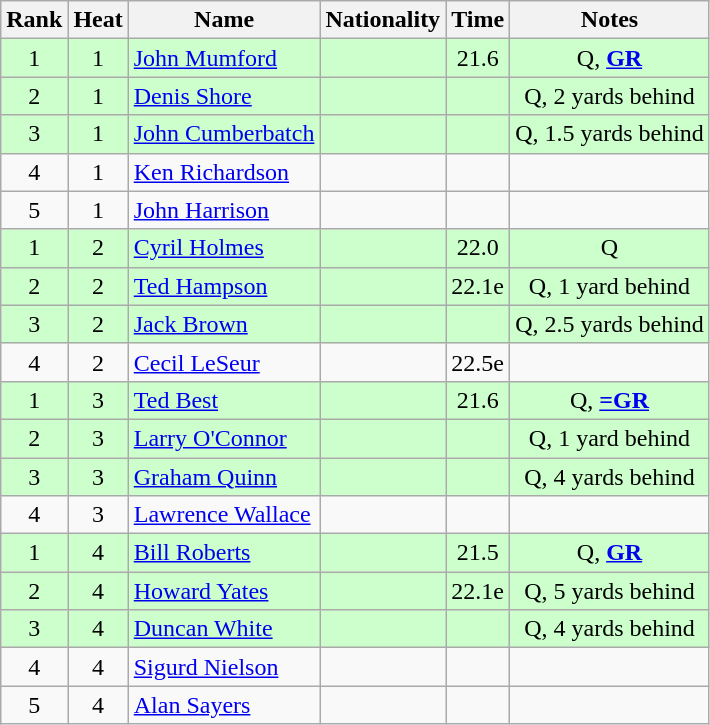<table class="wikitable sortable" style="text-align:center">
<tr>
<th>Rank</th>
<th>Heat</th>
<th>Name</th>
<th>Nationality</th>
<th>Time</th>
<th>Notes</th>
</tr>
<tr bgcolor=ccffcc>
<td>1</td>
<td>1</td>
<td align=left><a href='#'>John Mumford</a></td>
<td align=left></td>
<td>21.6</td>
<td>Q, <strong><a href='#'>GR</a></strong></td>
</tr>
<tr bgcolor=ccffcc>
<td>2</td>
<td>1</td>
<td align=left><a href='#'>Denis Shore</a></td>
<td align=left></td>
<td></td>
<td>Q, 2 yards behind</td>
</tr>
<tr bgcolor=ccffcc>
<td>3</td>
<td>1</td>
<td align=left><a href='#'>John Cumberbatch</a></td>
<td align=left></td>
<td></td>
<td>Q, 1.5 yards behind</td>
</tr>
<tr>
<td>4</td>
<td>1</td>
<td align=left><a href='#'>Ken Richardson</a></td>
<td align=left></td>
<td></td>
<td></td>
</tr>
<tr>
<td>5</td>
<td>1</td>
<td align=left><a href='#'>John Harrison</a></td>
<td align=left></td>
<td></td>
<td></td>
</tr>
<tr bgcolor=ccffcc>
<td>1</td>
<td>2</td>
<td align=left><a href='#'>Cyril Holmes</a></td>
<td align=left></td>
<td>22.0</td>
<td>Q</td>
</tr>
<tr bgcolor=ccffcc>
<td>2</td>
<td>2</td>
<td align=left><a href='#'>Ted Hampson</a></td>
<td align=left></td>
<td>22.1e</td>
<td>Q, 1 yard behind</td>
</tr>
<tr bgcolor=ccffcc>
<td>3</td>
<td>2</td>
<td align=left><a href='#'>Jack Brown</a></td>
<td align=left></td>
<td></td>
<td>Q, 2.5 yards behind</td>
</tr>
<tr>
<td>4</td>
<td>2</td>
<td align=left><a href='#'>Cecil LeSeur</a></td>
<td align=left></td>
<td>22.5e</td>
<td></td>
</tr>
<tr bgcolor=ccffcc>
<td>1</td>
<td>3</td>
<td align=left><a href='#'>Ted Best</a></td>
<td align=left></td>
<td>21.6</td>
<td>Q, <strong><a href='#'>=GR</a></strong></td>
</tr>
<tr bgcolor=ccffcc>
<td>2</td>
<td>3</td>
<td align=left><a href='#'>Larry O'Connor</a></td>
<td align=left></td>
<td></td>
<td>Q, 1 yard behind</td>
</tr>
<tr bgcolor=ccffcc>
<td>3</td>
<td>3</td>
<td align=left><a href='#'>Graham Quinn</a></td>
<td align=left></td>
<td></td>
<td>Q, 4 yards behind</td>
</tr>
<tr>
<td>4</td>
<td>3</td>
<td align=left><a href='#'>Lawrence Wallace</a></td>
<td align=left></td>
<td></td>
<td></td>
</tr>
<tr bgcolor=ccffcc>
<td>1</td>
<td>4</td>
<td align=left><a href='#'>Bill Roberts</a></td>
<td align=left></td>
<td>21.5</td>
<td>Q, <strong><a href='#'>GR</a></strong></td>
</tr>
<tr bgcolor=ccffcc>
<td>2</td>
<td>4</td>
<td align=left><a href='#'>Howard Yates</a></td>
<td align=left></td>
<td>22.1e</td>
<td>Q, 5 yards behind</td>
</tr>
<tr bgcolor=ccffcc>
<td>3</td>
<td>4</td>
<td align=left><a href='#'>Duncan White</a></td>
<td align=left></td>
<td></td>
<td>Q, 4 yards behind</td>
</tr>
<tr>
<td>4</td>
<td>4</td>
<td align=left><a href='#'>Sigurd Nielson</a></td>
<td align=left></td>
<td></td>
<td></td>
</tr>
<tr>
<td>5</td>
<td>4</td>
<td align=left><a href='#'>Alan Sayers</a></td>
<td align=left></td>
<td></td>
<td></td>
</tr>
</table>
